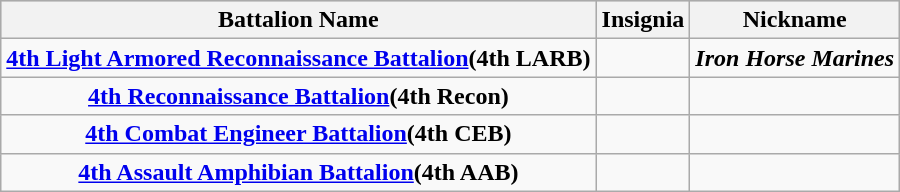<table class="wikitable sortable" style="text-align:center;">
<tr bgcolor="#CCCCCC">
<th><strong>Battalion Name</strong></th>
<th><strong>Insignia</strong></th>
<th><strong>Nickname</strong></th>
</tr>
<tr>
<td><strong><a href='#'>4th Light Armored Reconnaissance Battalion</a>(4th LARB)</strong></td>
<td></td>
<td><strong><em>Iron Horse Marines</em></strong></td>
</tr>
<tr>
<td><strong><a href='#'>4th Reconnaissance Battalion</a>(4th Recon)</strong></td>
<td></td>
<td> </td>
</tr>
<tr>
<td><strong><a href='#'>4th Combat Engineer Battalion</a>(4th CEB)</strong></td>
<td></td>
<td> </td>
</tr>
<tr>
<td><strong><a href='#'>4th Assault Amphibian Battalion</a>(4th AAB)</strong></td>
<td></td>
<td> </td>
</tr>
</table>
